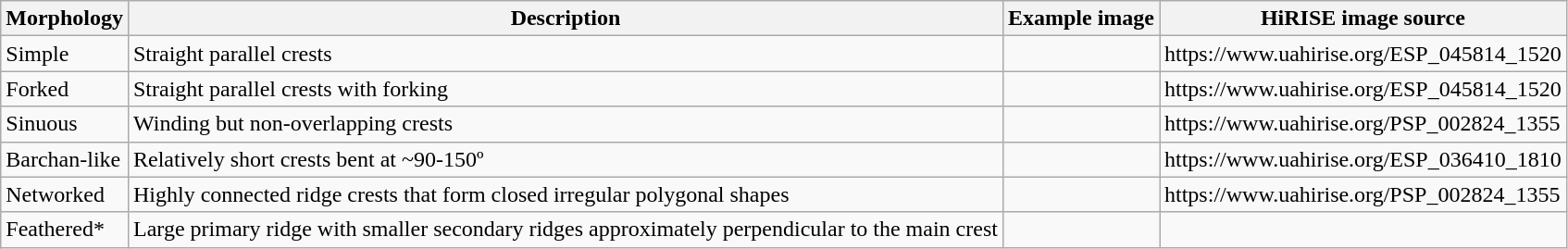<table class="wikitable">
<tr>
<th>Morphology</th>
<th>Description</th>
<th>Example image</th>
<th>HiRISE image source</th>
</tr>
<tr>
<td>Simple</td>
<td>Straight parallel crests</td>
<td></td>
<td>https://www.uahirise.org/ESP_045814_1520</td>
</tr>
<tr>
<td>Forked</td>
<td>Straight parallel crests with forking</td>
<td></td>
<td>https://www.uahirise.org/ESP_045814_1520</td>
</tr>
<tr>
<td>Sinuous</td>
<td>Winding but non-overlapping crests</td>
<td></td>
<td>https://www.uahirise.org/PSP_002824_1355</td>
</tr>
<tr>
<td>Barchan-like</td>
<td>Relatively short crests bent at ~90-150º</td>
<td></td>
<td>https://www.uahirise.org/ESP_036410_1810</td>
</tr>
<tr>
<td>Networked</td>
<td>Highly connected ridge crests that form closed irregular polygonal shapes</td>
<td></td>
<td>https://www.uahirise.org/PSP_002824_1355</td>
</tr>
<tr>
<td>Feathered*</td>
<td>Large primary ridge with smaller secondary ridges approximately perpendicular to the main crest</td>
<td></td>
<td></td>
</tr>
</table>
